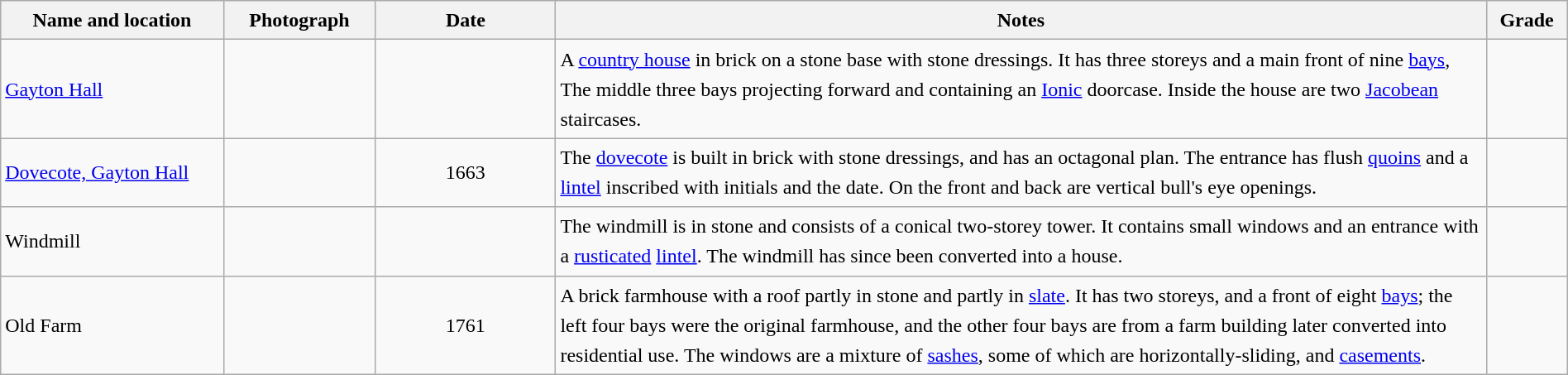<table class="wikitable sortable plainrowheaders" style="width:100%;border:0px;text-align:left;line-height:150%;">
<tr>
<th scope="col"  style="width:150px">Name and location</th>
<th scope="col"  style="width:100px" class="unsortable">Photograph</th>
<th scope="col"  style="width:120px">Date</th>
<th scope="col"  style="width:650px" class="unsortable">Notes</th>
<th scope="col"  style="width:50px">Grade</th>
</tr>
<tr>
<td><a href='#'>Gayton Hall</a><br><small></small></td>
<td></td>
<td align="center"></td>
<td>A <a href='#'>country house</a> in brick on a stone base with stone dressings.  It has three storeys and a main front of nine <a href='#'>bays</a>, The middle three bays projecting forward and containing an <a href='#'>Ionic</a> doorcase.  Inside the house are two <a href='#'>Jacobean</a> staircases.</td>
<td align="center" ></td>
</tr>
<tr>
<td><a href='#'>Dovecote, Gayton Hall</a><br><small></small></td>
<td></td>
<td align="center">1663</td>
<td>The <a href='#'>dovecote</a> is built in brick with stone dressings, and has an octagonal plan.  The entrance has flush <a href='#'>quoins</a> and a <a href='#'>lintel</a> inscribed with initials and the date.  On the front and back are vertical bull's eye openings.</td>
<td align="center" ></td>
</tr>
<tr>
<td>Windmill<br><small></small></td>
<td></td>
<td align="center"></td>
<td>The windmill is in stone and consists of a conical two-storey tower.  It contains small windows and an entrance with a <a href='#'>rusticated</a> <a href='#'>lintel</a>.  The windmill has since been converted into a house.</td>
<td align="center" ></td>
</tr>
<tr>
<td>Old Farm<br><small></small></td>
<td></td>
<td align="center">1761</td>
<td>A brick farmhouse with a roof partly in stone and partly in <a href='#'>slate</a>.  It has two storeys, and a front of eight <a href='#'>bays</a>; the left four bays were the original farmhouse, and the other four bays are from a farm building later converted into residential use.  The windows are a mixture of <a href='#'>sashes</a>, some of which are horizontally-sliding, and <a href='#'>casements</a>.</td>
<td align="center" ></td>
</tr>
<tr>
</tr>
</table>
